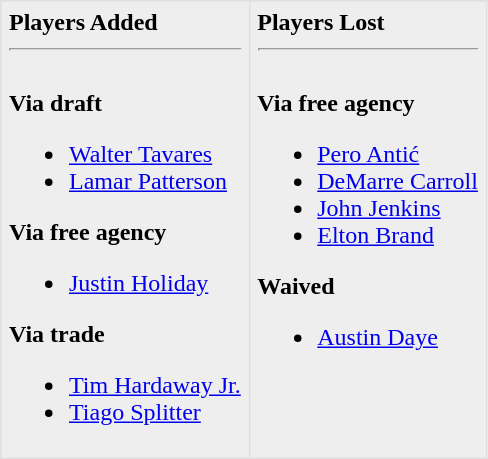<table border=1 style="border-collapse:collapse; background-color:#eeeeee" bordercolor="#DFDFDF" cellpadding="5">
<tr>
<td valign="top"><strong>Players Added</strong> <hr><br><strong>Via draft</strong><ul><li><a href='#'>Walter Tavares</a></li><li><a href='#'>Lamar Patterson</a></li></ul><strong>Via free agency</strong><ul><li><a href='#'>Justin Holiday</a></li></ul><strong>Via trade</strong><ul><li><a href='#'>Tim Hardaway Jr.</a></li><li><a href='#'>Tiago Splitter</a></li></ul></td>
<td valign="top"><strong>Players Lost</strong> <hr><br><strong>Via free agency</strong><ul><li><a href='#'>Pero Antić</a></li><li><a href='#'>DeMarre Carroll</a></li><li><a href='#'>John Jenkins</a></li><li><a href='#'>Elton Brand</a></li></ul><strong>Waived</strong><ul><li><a href='#'>Austin Daye</a></li></ul></td>
</tr>
</table>
